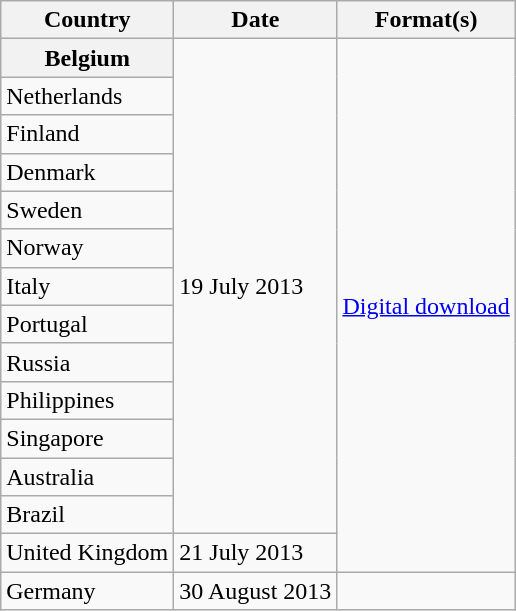<table class="wikitable plainrowheaders">
<tr>
<th scope="col">Country</th>
<th scope="col">Date</th>
<th scope="col">Format(s)</th>
</tr>
<tr>
<th scope="row">Belgium</th>
<td rowspan="13">19 July 2013</td>
<td rowspan="14"><a href='#'>Digital download</a></td>
</tr>
<tr>
<td>Netherlands</td>
</tr>
<tr>
<td>Finland</td>
</tr>
<tr>
<td>Denmark</td>
</tr>
<tr>
<td>Sweden</td>
</tr>
<tr>
<td>Norway</td>
</tr>
<tr>
<td>Italy</td>
</tr>
<tr>
<td>Portugal</td>
</tr>
<tr>
<td>Russia</td>
</tr>
<tr>
<td>Philippines</td>
</tr>
<tr>
<td>Singapore</td>
</tr>
<tr>
<td>Australia</td>
</tr>
<tr>
<td>Brazil</td>
</tr>
<tr>
<td>United Kingdom</td>
<td>21 July 2013</td>
</tr>
<tr>
<td>Germany</td>
<td>30 August 2013</td>
<td></td>
</tr>
</table>
